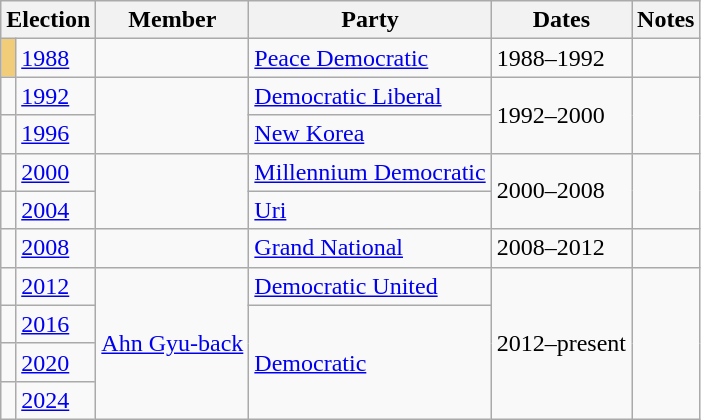<table class="wikitable">
<tr>
<th colspan="2">Election</th>
<th>Member</th>
<th>Party</th>
<th>Dates</th>
<th>Notes</th>
</tr>
<tr>
<td bgcolor=#F1CD79></td>
<td><a href='#'>1988</a></td>
<td></td>
<td><a href='#'>Peace Democratic</a></td>
<td>1988–1992</td>
<td></td>
</tr>
<tr>
<td bgcolor=></td>
<td><a href='#'>1992</a></td>
<td rowspan="2"></td>
<td><a href='#'>Democratic Liberal</a></td>
<td rowspan="2">1992–2000</td>
<td rowspan="2"></td>
</tr>
<tr>
<td bgcolor=></td>
<td><a href='#'>1996</a></td>
<td><a href='#'>New Korea</a></td>
</tr>
<tr>
<td bgcolor=></td>
<td><a href='#'>2000</a></td>
<td rowspan="2"></td>
<td><a href='#'>Millennium Democratic</a></td>
<td rowspan="2">2000–2008</td>
<td rowspan="2"></td>
</tr>
<tr>
<td bgcolor=></td>
<td><a href='#'>2004</a></td>
<td><a href='#'>Uri</a></td>
</tr>
<tr>
<td bgcolor=></td>
<td><a href='#'>2008</a></td>
<td></td>
<td><a href='#'>Grand National</a></td>
<td>2008–2012</td>
<td></td>
</tr>
<tr>
<td bgcolor=></td>
<td><a href='#'>2012</a></td>
<td rowspan="4"><a href='#'>Ahn Gyu-back</a></td>
<td><a href='#'>Democratic United</a></td>
<td rowspan="4">2012–present</td>
<td rowspan="4"></td>
</tr>
<tr>
<td bgcolor=></td>
<td><a href='#'>2016</a></td>
<td rowspan="3"><a href='#'>Democratic</a></td>
</tr>
<tr>
<td bgcolor=></td>
<td><a href='#'>2020</a></td>
</tr>
<tr>
<td bgcolor=></td>
<td><a href='#'>2024</a></td>
</tr>
</table>
